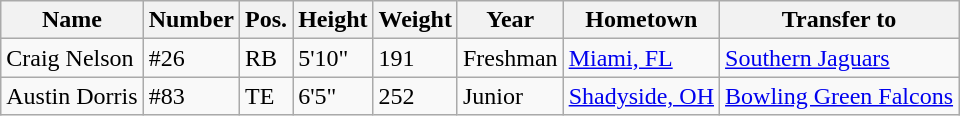<table class="wikitable sortable">
<tr>
<th>Name</th>
<th>Number</th>
<th>Pos.</th>
<th>Height</th>
<th>Weight</th>
<th>Year</th>
<th>Hometown</th>
<th class="unsortable">Transfer to</th>
</tr>
<tr>
<td>Craig Nelson</td>
<td>#26</td>
<td>RB</td>
<td>5'10"</td>
<td>191</td>
<td>Freshman </td>
<td><a href='#'>Miami, FL</a></td>
<td><a href='#'>Southern Jaguars</a></td>
</tr>
<tr>
<td>Austin Dorris</td>
<td>#83</td>
<td>TE</td>
<td>6'5"</td>
<td>252</td>
<td>Junior </td>
<td><a href='#'>Shadyside, OH</a></td>
<td><a href='#'>Bowling Green Falcons</a></td>
</tr>
</table>
